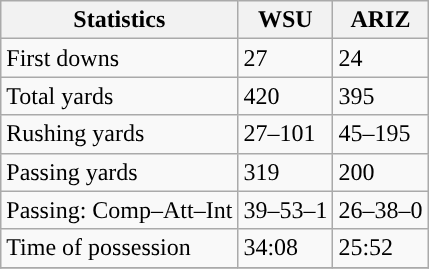<table class="wikitable" style="float: left;">
<tr>
<th>Statistics</th>
<th>WSU</th>
<th>ARIZ</th>
</tr>
<tr>
<td>First downs</td>
<td>27</td>
<td>24</td>
</tr>
<tr>
<td>Total yards</td>
<td>420</td>
<td>395</td>
</tr>
<tr>
<td>Rushing yards</td>
<td>27–101</td>
<td>45–195</td>
</tr>
<tr>
<td>Passing yards</td>
<td>319</td>
<td>200</td>
</tr>
<tr>
<td>Passing: Comp–Att–Int</td>
<td>39–53–1</td>
<td>26–38–0</td>
</tr>
<tr>
<td>Time of possession</td>
<td>34:08</td>
<td>25:52</td>
</tr>
<tr>
</tr>
</table>
